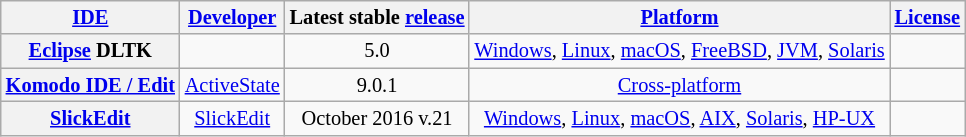<table class="wikitable sortable sort-under" style="font-size: 85%; text-align: center; width: auto;">
<tr>
<th><a href='#'>IDE</a></th>
<th><a href='#'>Developer</a></th>
<th>Latest stable <a href='#'>release</a></th>
<th><a href='#'>Platform</a></th>
<th><a href='#'>License</a></th>
</tr>
<tr>
<th><a href='#'>Eclipse</a> DLTK</th>
<td></td>
<td>5.0</td>
<td><a href='#'>Windows</a>, <a href='#'>Linux</a>, <a href='#'>macOS</a>, <a href='#'>FreeBSD</a>, <a href='#'>JVM</a>, <a href='#'>Solaris</a></td>
<td></td>
</tr>
<tr>
<th><a href='#'>Komodo IDE / Edit</a></th>
<td><a href='#'>ActiveState</a></td>
<td>9.0.1</td>
<td><a href='#'>Cross-platform</a></td>
<td></td>
</tr>
<tr>
<th><a href='#'>SlickEdit</a></th>
<td><a href='#'>SlickEdit</a></td>
<td>October 2016 v.21</td>
<td><a href='#'>Windows</a>, <a href='#'>Linux</a>, <a href='#'>macOS</a>, <a href='#'>AIX</a>, <a href='#'>Solaris</a>, <a href='#'>HP-UX</a></td>
<td></td>
</tr>
</table>
